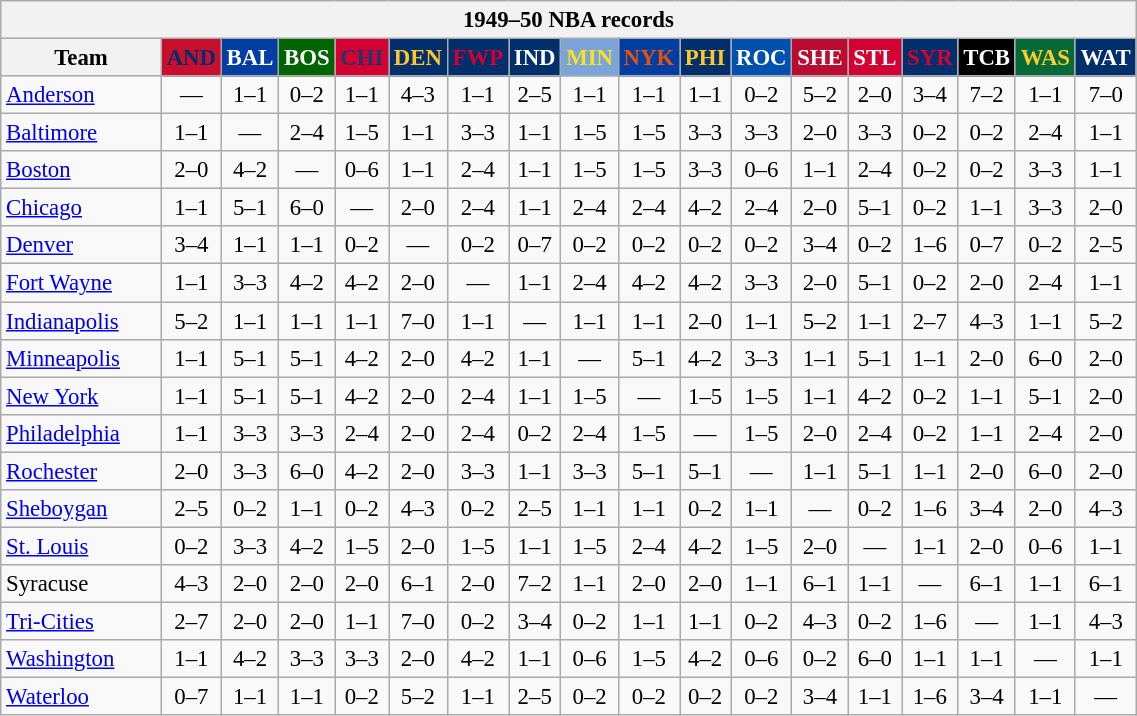<table class="wikitable" style="font-size:95%; text-align:center">
<tr>
<th colspan=18>1949–50 NBA records</th>
</tr>
<tr>
<th width=100>Team</th>
<th style="background:#C90F2E;color:#012D6A;width=35">AND</th>
<th style="background:#003EA4;color:#FFFFFF;width=35">BAL</th>
<th style="background:#006400;color:#FFFFFF;width=35">BOS</th>
<th style="background:#D50032;color:#22356A;width=35">CHI</th>
<th style="background:#012F6B;color:#FEC72E;width=35">DEN</th>
<th style="background:#012F6B;color:#D40032;width=35">FWP</th>
<th style="background:#012F6B;color:#FFFFFF;width=35">IND</th>
<th style="background:#7BA4DB;color:#FBE122;width=35">MIN</th>
<th style="background:#003EA4;color:#E85109;width=35">NYK</th>
<th style="background:#002F6C;color:#FFC72C;width=35">PHI</th>
<th style="background:#0050B0;color:#FFFFFF;width=35">ROC</th>
<th style="background:#BA0C2F;color:#FFFFFF;width=35">SHE</th>
<th style="background:#D40032;color:#FFFFFF;width=35">STL</th>
<th style="background:#012F6B;color:#D50033;width=35">SYR</th>
<th style="background:#000000;color:#FFFFFF;width=35">TCB</th>
<th style="background:#046B38;color:#FECD2A;width=35">WAS</th>
<th style="background:#012F6B;color:#FFFFFF;width=35">WAT</th>
</tr>
<tr>
<td style="text-align:left;"><a href='#'>Anderson</a></td>
<td>—</td>
<td>1–1</td>
<td>0–2</td>
<td>1–1</td>
<td>4–3</td>
<td>1–1</td>
<td>2–5</td>
<td>1–1</td>
<td>1–1</td>
<td>1–1</td>
<td>0–2</td>
<td>5–2</td>
<td>2–0</td>
<td>3–4</td>
<td>7–2</td>
<td>1–1</td>
<td>7–0</td>
</tr>
<tr>
<td style="text-align:left;"><a href='#'>Baltimore</a></td>
<td>1–1</td>
<td>—</td>
<td>2–4</td>
<td>1–5</td>
<td>1–1</td>
<td>3–3</td>
<td>1–1</td>
<td>1–5</td>
<td>1–5</td>
<td>3–3</td>
<td>3–3</td>
<td>2–0</td>
<td>3–3</td>
<td>0–2</td>
<td>0–2</td>
<td>2–4</td>
<td>1–1</td>
</tr>
<tr>
<td style="text-align:left;"><a href='#'>Boston</a></td>
<td>2–0</td>
<td>4–2</td>
<td>—</td>
<td>0–6</td>
<td>1–1</td>
<td>2–4</td>
<td>1–1</td>
<td>1–5</td>
<td>1–5</td>
<td>3–3</td>
<td>0–6</td>
<td>1–1</td>
<td>2–4</td>
<td>0–2</td>
<td>0–2</td>
<td>3–3</td>
<td>1–1</td>
</tr>
<tr>
<td style="text-align:left;"><a href='#'>Chicago</a></td>
<td>1–1</td>
<td>5–1</td>
<td>6–0</td>
<td>—</td>
<td>2–0</td>
<td>2–4</td>
<td>1–1</td>
<td>2–4</td>
<td>2–4</td>
<td>4–2</td>
<td>2–4</td>
<td>2–0</td>
<td>5–1</td>
<td>0–2</td>
<td>1–1</td>
<td>3–3</td>
<td>2–0</td>
</tr>
<tr>
<td style="text-align:left;"><a href='#'>Denver</a></td>
<td>3–4</td>
<td>1–1</td>
<td>1–1</td>
<td>0–2</td>
<td>—</td>
<td>0–2</td>
<td>0–7</td>
<td>0–2</td>
<td>0–2</td>
<td>0–2</td>
<td>0–2</td>
<td>3–4</td>
<td>0–2</td>
<td>1–6</td>
<td>0–7</td>
<td>0–2</td>
<td>2–5</td>
</tr>
<tr>
<td style="text-align:left;"><a href='#'>Fort Wayne</a></td>
<td>1–1</td>
<td>3–3</td>
<td>4–2</td>
<td>4–2</td>
<td>2–0</td>
<td>—</td>
<td>1–1</td>
<td>2–4</td>
<td>4–2</td>
<td>4–2</td>
<td>3–3</td>
<td>2–0</td>
<td>5–1</td>
<td>0–2</td>
<td>2–0</td>
<td>2–4</td>
<td>1–1</td>
</tr>
<tr>
<td style="text-align:left;"><a href='#'>Indianapolis</a></td>
<td>5–2</td>
<td>1–1</td>
<td>1–1</td>
<td>1–1</td>
<td>7–0</td>
<td>1–1</td>
<td>—</td>
<td>1–1</td>
<td>1–1</td>
<td>2–0</td>
<td>1–1</td>
<td>5–2</td>
<td>1–1</td>
<td>2–7</td>
<td>4–3</td>
<td>1–1</td>
<td>5–2</td>
</tr>
<tr>
<td style="text-align:left;"><a href='#'>Minneapolis</a></td>
<td>1–1</td>
<td>5–1</td>
<td>5–1</td>
<td>4–2</td>
<td>2–0</td>
<td>4–2</td>
<td>1–1</td>
<td>—</td>
<td>5–1</td>
<td>4–2</td>
<td>3–3</td>
<td>1–1</td>
<td>5–1</td>
<td>1–1</td>
<td>2–0</td>
<td>6–0</td>
<td>2–0</td>
</tr>
<tr>
<td style="text-align:left;"><a href='#'>New York</a></td>
<td>1–1</td>
<td>5–1</td>
<td>5–1</td>
<td>4–2</td>
<td>2–0</td>
<td>2–4</td>
<td>1–1</td>
<td>1–5</td>
<td>—</td>
<td>1–5</td>
<td>1–5</td>
<td>1–1</td>
<td>4–2</td>
<td>0–2</td>
<td>1–1</td>
<td>5–1</td>
<td>2–0</td>
</tr>
<tr>
<td style="text-align:left;"><a href='#'>Philadelphia</a></td>
<td>1–1</td>
<td>3–3</td>
<td>3–3</td>
<td>2–4</td>
<td>2–0</td>
<td>2–4</td>
<td>0–2</td>
<td>2–4</td>
<td>1–5</td>
<td>—</td>
<td>1–5</td>
<td>2–0</td>
<td>2–4</td>
<td>0–2</td>
<td>1–1</td>
<td>2–4</td>
<td>2–0</td>
</tr>
<tr>
<td style="text-align:left;"><a href='#'>Rochester</a></td>
<td>2–0</td>
<td>3–3</td>
<td>6–0</td>
<td>4–2</td>
<td>2–0</td>
<td>3–3</td>
<td>1–1</td>
<td>3–3</td>
<td>5–1</td>
<td>5–1</td>
<td>—</td>
<td>1–1</td>
<td>5–1</td>
<td>1–1</td>
<td>2–0</td>
<td>6–0</td>
<td>2–0</td>
</tr>
<tr>
<td style="text-align:left;"><a href='#'>Sheboygan</a></td>
<td>2–5</td>
<td>0–2</td>
<td>1–1</td>
<td>0–2</td>
<td>4–3</td>
<td>0–2</td>
<td>2–5</td>
<td>1–1</td>
<td>1–1</td>
<td>0–2</td>
<td>1–1</td>
<td>—</td>
<td>0–2</td>
<td>1–6</td>
<td>3–4</td>
<td>2–0</td>
<td>4–3</td>
</tr>
<tr>
<td style="text-align:left;"><a href='#'>St. Louis</a></td>
<td>0–2</td>
<td>3–3</td>
<td>4–2</td>
<td>1–5</td>
<td>2–0</td>
<td>1–5</td>
<td>1–1</td>
<td>1–5</td>
<td>2–4</td>
<td>4–2</td>
<td>1–5</td>
<td>2–0</td>
<td>—</td>
<td>1–1</td>
<td>2–0</td>
<td>0–6</td>
<td>1–1</td>
</tr>
<tr>
<td style="text-align:left;">Syracuse</td>
<td>4–3</td>
<td>2–0</td>
<td>2–0</td>
<td>2–0</td>
<td>6–1</td>
<td>2–0</td>
<td>7–2</td>
<td>1–1</td>
<td>2–0</td>
<td>2–0</td>
<td>1–1</td>
<td>6–1</td>
<td>1–1</td>
<td>—</td>
<td>6–1</td>
<td>1–1</td>
<td>6–1</td>
</tr>
<tr>
<td style="text-align:left;"><a href='#'>Tri-Cities</a></td>
<td>2–7</td>
<td>2–0</td>
<td>2–0</td>
<td>1–1</td>
<td>7–0</td>
<td>0–2</td>
<td>3–4</td>
<td>0–2</td>
<td>1–1</td>
<td>1–1</td>
<td>0–2</td>
<td>4–3</td>
<td>0–2</td>
<td>1–6</td>
<td>—</td>
<td>1–1</td>
<td>4–3</td>
</tr>
<tr>
<td style="text-align:left;"><a href='#'>Washington</a></td>
<td>1–1</td>
<td>4–2</td>
<td>3–3</td>
<td>3–3</td>
<td>2–0</td>
<td>4–2</td>
<td>1–1</td>
<td>0–6</td>
<td>1–5</td>
<td>4–2</td>
<td>0–6</td>
<td>0–2</td>
<td>6–0</td>
<td>1–1</td>
<td>1–1</td>
<td>—</td>
<td>1–1</td>
</tr>
<tr>
<td style="text-align:left;"><a href='#'>Waterloo</a></td>
<td>0–7</td>
<td>1–1</td>
<td>1–1</td>
<td>0–2</td>
<td>5–2</td>
<td>1–1</td>
<td>2–5</td>
<td>0–2</td>
<td>0–2</td>
<td>0–2</td>
<td>0–2</td>
<td>3–4</td>
<td>1–1</td>
<td>1–6</td>
<td>3–4</td>
<td>1–1</td>
<td>—</td>
</tr>
</table>
